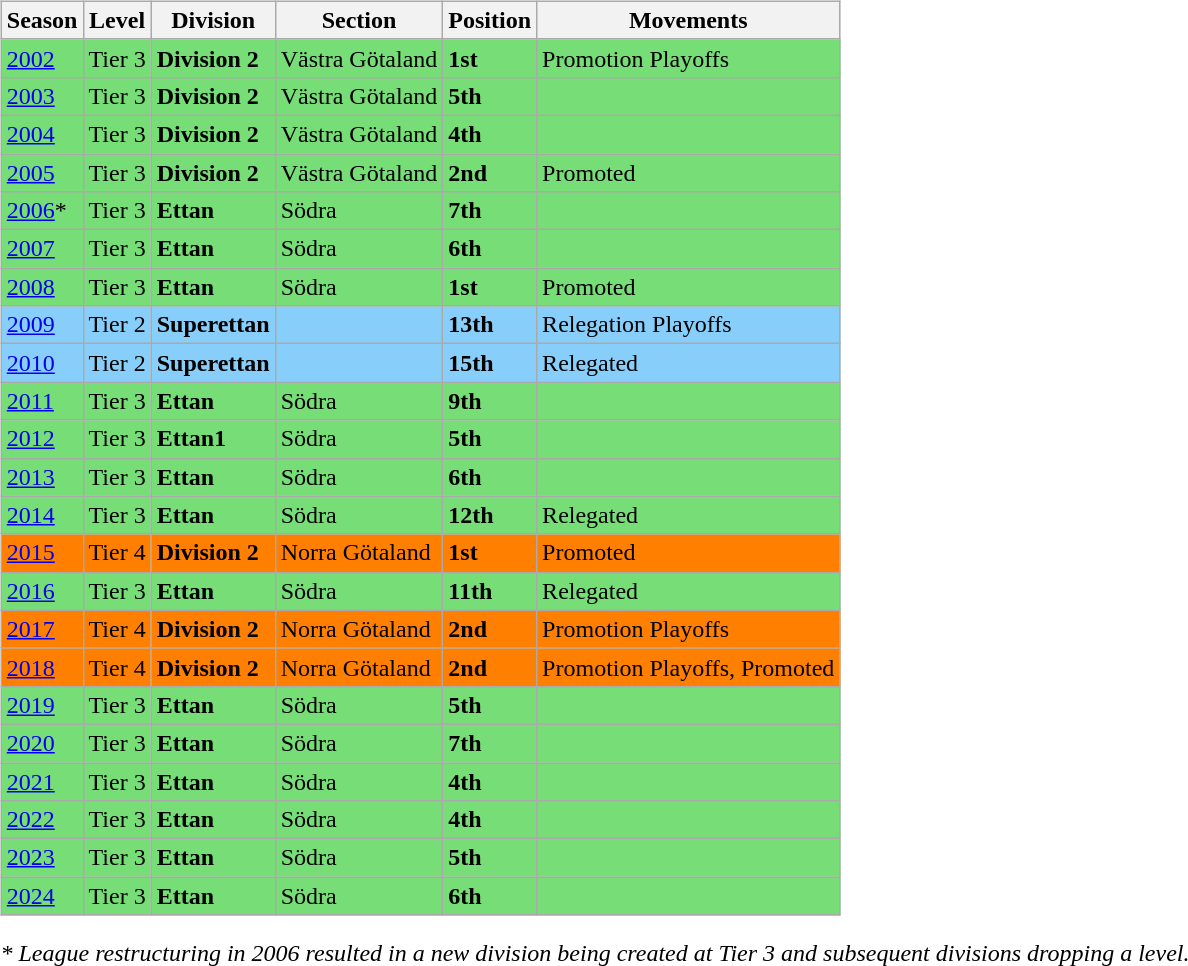<table>
<tr>
<td valign="top" width=0%><br><table class="wikitable">
<tr style="background:#f0f6fa;">
<th><strong>Season</strong></th>
<th><strong>Level</strong></th>
<th><strong>Division</strong></th>
<th><strong>Section</strong></th>
<th><strong>Position</strong></th>
<th><strong>Movements</strong></th>
</tr>
<tr>
<td style="background:#77DD77;"><a href='#'>2002</a></td>
<td style="background:#77DD77;">Tier 3</td>
<td style="background:#77DD77;"><strong>Division 2</strong></td>
<td style="background:#77DD77;">Västra Götaland</td>
<td style="background:#77DD77;"><strong>1st</strong></td>
<td style="background:#77DD77;">Promotion Playoffs</td>
</tr>
<tr>
<td style="background:#77DD77;"><a href='#'>2003</a></td>
<td style="background:#77DD77;">Tier 3</td>
<td style="background:#77DD77;"><strong>Division 2</strong></td>
<td style="background:#77DD77;">Västra Götaland</td>
<td style="background:#77DD77;"><strong>5th</strong></td>
<td style="background:#77DD77;"></td>
</tr>
<tr>
<td style="background:#77DD77;"><a href='#'>2004</a></td>
<td style="background:#77DD77;">Tier 3</td>
<td style="background:#77DD77;"><strong>Division 2</strong></td>
<td style="background:#77DD77;">Västra Götaland</td>
<td style="background:#77DD77;"><strong>4th</strong></td>
<td style="background:#77DD77;"></td>
</tr>
<tr>
<td style="background:#77DD77;"><a href='#'>2005</a></td>
<td style="background:#77DD77;">Tier 3</td>
<td style="background:#77DD77;"><strong>Division 2</strong></td>
<td style="background:#77DD77;">Västra Götaland</td>
<td style="background:#77DD77;"><strong>2nd</strong></td>
<td style="background:#77DD77;">Promoted</td>
</tr>
<tr>
<td style="background:#77DD77;"><a href='#'>2006</a>*</td>
<td style="background:#77DD77;">Tier 3</td>
<td style="background:#77DD77;"><strong>Ettan</strong></td>
<td style="background:#77DD77;">Södra</td>
<td style="background:#77DD77;"><strong>7th</strong></td>
<td style="background:#77DD77;"></td>
</tr>
<tr>
<td style="background:#77DD77;"><a href='#'>2007</a></td>
<td style="background:#77DD77;">Tier 3</td>
<td style="background:#77DD77;"><strong>Ettan</strong></td>
<td style="background:#77DD77;">Södra</td>
<td style="background:#77DD77;"><strong>6th</strong></td>
<td style="background:#77DD77;"></td>
</tr>
<tr>
<td style="background:#77DD77;"><a href='#'>2008</a></td>
<td style="background:#77DD77;">Tier 3</td>
<td style="background:#77DD77;"><strong>Ettan</strong></td>
<td style="background:#77DD77;">Södra</td>
<td style="background:#77DD77;"><strong>1st</strong></td>
<td style="background:#77DD77;">Promoted</td>
</tr>
<tr>
<td style="background:#87CEFA;"><a href='#'>2009</a></td>
<td style="background:#87CEFA;">Tier 2</td>
<td style="background:#87CEFA;"><strong> Superettan</strong></td>
<td style="background:#87CEFA;"></td>
<td style="background:#87CEFA;"><strong>13th</strong></td>
<td style="background:#87CEFA;">Relegation Playoffs</td>
</tr>
<tr>
<td style="background:#87CEFA;"><a href='#'>2010</a></td>
<td style="background:#87CEFA;">Tier 2</td>
<td style="background:#87CEFA;"><strong> Superettan</strong></td>
<td style="background:#87CEFA;"></td>
<td style="background:#87CEFA;"><strong>15th</strong></td>
<td style="background:#87CEFA;">Relegated</td>
</tr>
<tr>
<td style="background:#77DD77;"><a href='#'>2011</a></td>
<td style="background:#77DD77;">Tier 3</td>
<td style="background:#77DD77;"><strong>Ettan</strong></td>
<td style="background:#77DD77;">Södra</td>
<td style="background:#77DD77;"><strong>9th</strong></td>
<td style="background:#77DD77;"></td>
</tr>
<tr>
<td style="background:#77DD77;"><a href='#'>2012</a></td>
<td style="background:#77DD77;">Tier 3</td>
<td style="background:#77DD77;"><strong>Ettan1</strong></td>
<td style="background:#77DD77;">Södra</td>
<td style="background:#77DD77;"><strong>5th</strong></td>
<td style="background:#77DD77;"></td>
</tr>
<tr>
<td style="background:#77DD77;"><a href='#'>2013</a></td>
<td style="background:#77DD77;">Tier 3</td>
<td style="background:#77DD77;"><strong>Ettan</strong></td>
<td style="background:#77DD77;">Södra</td>
<td style="background:#77DD77;"><strong>6th</strong></td>
<td style="background:#77DD77;"></td>
</tr>
<tr>
<td style="background:#77DD77;"><a href='#'>2014</a></td>
<td style="background:#77DD77;">Tier 3</td>
<td style="background:#77DD77;"><strong>Ettan</strong></td>
<td style="background:#77DD77;">Södra</td>
<td style="background:#77DD77;"><strong>12th</strong></td>
<td style="background:#77DD77;">Relegated</td>
</tr>
<tr>
<td style="background:#FF7F00;"><a href='#'>2015</a></td>
<td style="background:#FF7F00;">Tier 4</td>
<td style="background:#FF7F00;"><strong>Division 2</strong></td>
<td style="background:#FF7F00;">Norra Götaland</td>
<td style="background:#FF7F00;"><strong>1st</strong></td>
<td style="background:#FF7F00;">Promoted</td>
</tr>
<tr>
<td style="background:#77DD77;"><a href='#'>2016</a></td>
<td style="background:#77DD77;">Tier 3</td>
<td style="background:#77DD77;"><strong>Ettan</strong></td>
<td style="background:#77DD77;">Södra</td>
<td style="background:#77DD77;"><strong>11th</strong></td>
<td style="background:#77DD77;">Relegated</td>
</tr>
<tr>
<td style="background:#FF7F00;"><a href='#'>2017</a></td>
<td style="background:#FF7F00;">Tier 4</td>
<td style="background:#FF7F00;"><strong>Division 2</strong></td>
<td style="background:#FF7F00;">Norra Götaland</td>
<td style="background:#FF7F00;"><strong>2nd</strong></td>
<td style="background:#FF7F00;">Promotion Playoffs</td>
</tr>
<tr>
<td style="background:#FF7F00;"><a href='#'>2018</a></td>
<td style="background:#FF7F00;">Tier 4</td>
<td style="background:#FF7F00;"><strong>Division 2</strong></td>
<td style="background:#FF7F00;">Norra Götaland</td>
<td style="background:#FF7F00;"><strong>2nd</strong></td>
<td style="background:#FF7F00;">Promotion Playoffs, Promoted</td>
</tr>
<tr>
<td style="background:#77DD77;"><a href='#'>2019</a></td>
<td style="background:#77DD77;">Tier 3</td>
<td style="background:#77DD77;"><strong>Ettan</strong></td>
<td style="background:#77DD77;">Södra</td>
<td style="background:#77DD77;"><strong>5th</strong></td>
<td style="background:#77DD77;"></td>
</tr>
<tr>
<td style="background:#77DD77;"><a href='#'>2020</a></td>
<td style="background:#77DD77;">Tier 3</td>
<td style="background:#77DD77;"><strong>Ettan</strong></td>
<td style="background:#77DD77;">Södra</td>
<td style="background:#77DD77;"><strong>7th</strong></td>
<td style="background:#77DD77;"></td>
</tr>
<tr>
<td style="background:#77DD77;"><a href='#'>2021</a></td>
<td style="background:#77DD77;">Tier 3</td>
<td style="background:#77DD77;"><strong>Ettan</strong></td>
<td style="background:#77DD77;">Södra</td>
<td style="background:#77DD77;"><strong>4th</strong></td>
<td style="background:#77DD77;"></td>
</tr>
<tr>
<td style="background:#77DD77;"><a href='#'>2022</a></td>
<td style="background:#77DD77;">Tier 3</td>
<td style="background:#77DD77;"><strong>Ettan</strong></td>
<td style="background:#77DD77;">Södra</td>
<td style="background:#77DD77;"><strong>4th</strong></td>
<td style="background:#77DD77;"></td>
</tr>
<tr>
<td style="background:#77DD77;"><a href='#'>2023</a></td>
<td style="background:#77DD77;">Tier 3</td>
<td style="background:#77DD77;"><strong>Ettan</strong></td>
<td style="background:#77DD77;">Södra</td>
<td style="background:#77DD77;"><strong>5th</strong></td>
<td style="background:#77DD77;"></td>
</tr>
<tr>
<td style="background:#77DD77;"><a href='#'>2024</a></td>
<td style="background:#77DD77;">Tier 3</td>
<td style="background:#77DD77;"><strong>Ettan</strong></td>
<td style="background:#77DD77;">Södra</td>
<td style="background:#77DD77;"><strong>6th</strong></td>
<td style="background:#77DD77;"></td>
</tr>
</table>
<em>* League restructuring in 2006 resulted in a new division being created at Tier 3 and subsequent divisions dropping a level.</em> 

</td>
</tr>
</table>
